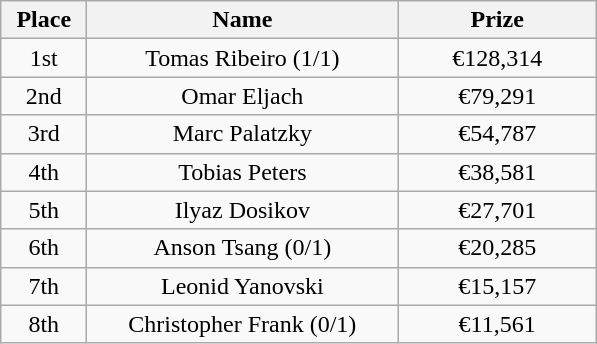<table class="wikitable">
<tr>
<th width="50">Place</th>
<th width="200">Name</th>
<th width="125">Prize</th>
</tr>
<tr>
<td align = "center">1st</td>
<td align = "center">Tomas Ribeiro (1/1)</td>
<td align = "center">€128,314</td>
</tr>
<tr>
<td align = "center">2nd</td>
<td align = "center">Omar Eljach</td>
<td align = "center">€79,291</td>
</tr>
<tr>
<td align = "center">3rd</td>
<td align = "center">Marc Palatzky</td>
<td align = "center">€54,787</td>
</tr>
<tr>
<td align = "center">4th</td>
<td align = "center">Tobias Peters</td>
<td align = "center">€38,581</td>
</tr>
<tr>
<td align = "center">5th</td>
<td align = "center">Ilyaz Dosikov</td>
<td align = "center">€27,701</td>
</tr>
<tr>
<td align = "center">6th</td>
<td align = "center">Anson Tsang (0/1)</td>
<td align = "center">€20,285</td>
</tr>
<tr>
<td align = "center">7th</td>
<td align = "center">Leonid Yanovski</td>
<td align = "center">€15,157</td>
</tr>
<tr>
<td align = "center">8th</td>
<td align = "center">Christopher Frank (0/1)</td>
<td align = "center">€11,561</td>
</tr>
</table>
